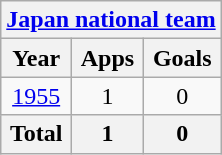<table class="wikitable" style="text-align:center">
<tr>
<th colspan=3><a href='#'>Japan national team</a></th>
</tr>
<tr>
<th>Year</th>
<th>Apps</th>
<th>Goals</th>
</tr>
<tr>
<td><a href='#'>1955</a></td>
<td>1</td>
<td>0</td>
</tr>
<tr>
<th>Total</th>
<th>1</th>
<th>0</th>
</tr>
</table>
